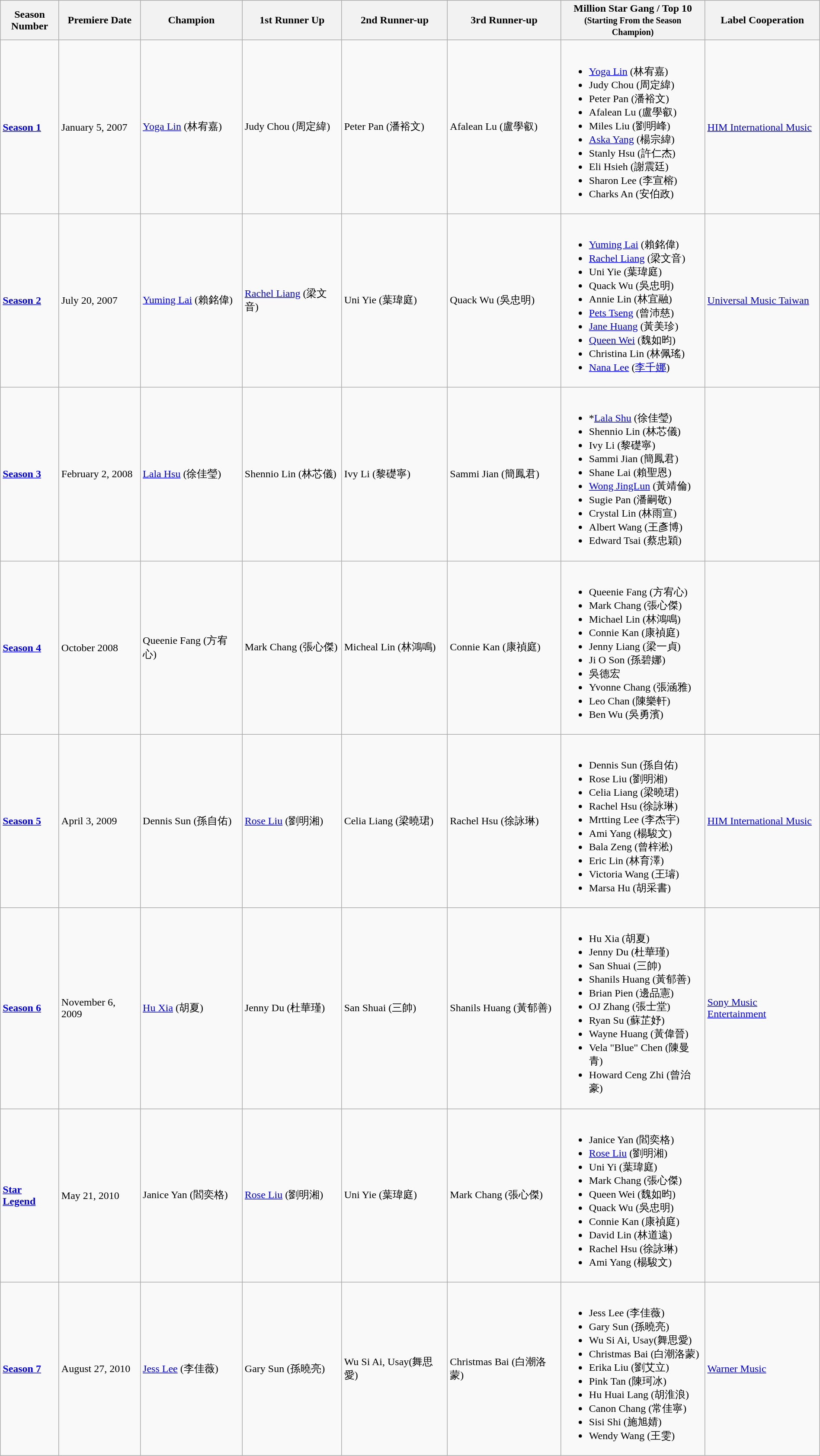<table class="wikitable" | width="100%">
<tr>
<th align="center">Season<br>Number</th>
<th align="center">Premiere Date</th>
<th align="center">Champion</th>
<th align="center">1st Runner Up</th>
<th align="center">2nd Runner-up</th>
<th align="center">3rd Runner-up</th>
<th align="center">Million Star Gang / Top 10<br><small>(Starting From the Season Champion)</small></th>
<th align="center">Label Cooperation</th>
</tr>
<tr>
<td><strong><a href='#'>Season 1</a></strong></td>
<td>January 5, 2007</td>
<td><a href='#'>Yoga Lin</a> (林宥嘉)</td>
<td>Judy Chou (周定緯)</td>
<td>Peter Pan (潘裕文)</td>
<td>Afalean Lu (盧學叡)</td>
<td><br><ul><li><a href='#'>Yoga Lin</a> (林宥嘉)</li><li>Judy Chou (周定緯)</li><li>Peter Pan (潘裕文)</li><li>Afalean Lu (盧學叡)</li><li>Miles Liu (劉明峰)</li><li><a href='#'>Aska Yang</a> (楊宗緯)</li><li>Stanly Hsu (許仁杰)</li><li>Eli Hsieh (謝震廷)</li><li>Sharon Lee (李宣榕)</li><li>Charks An (安伯政)</li></ul></td>
<td><a href='#'>HIM International Music</a></td>
</tr>
<tr>
<td><strong><a href='#'>Season 2</a></strong></td>
<td>July 20, 2007</td>
<td><a href='#'>Yuming Lai</a> (賴銘偉)</td>
<td><a href='#'>Rachel Liang</a> (梁文音)</td>
<td>Uni Yie (葉瑋庭)</td>
<td>Quack Wu (吳忠明)</td>
<td><br><ul><li><a href='#'>Yuming Lai</a> (賴銘偉)</li><li><a href='#'>Rachel Liang</a> (梁文音)</li><li>Uni Yie (葉瑋庭)</li><li>Quack Wu (吳忠明)</li><li>Annie Lin (林宜融)</li><li><a href='#'>Pets Tseng</a> (曾沛慈)</li><li><a href='#'>Jane Huang</a> (黃美珍)</li><li><a href='#'>Queen Wei</a> (魏如昀)</li><li>Christina Lin (林佩瑤)</li><li><a href='#'>Nana Lee</a> (<a href='#'>李千娜</a>)</li></ul></td>
<td><a href='#'>Universal Music Taiwan</a></td>
</tr>
<tr>
<td><strong><a href='#'>Season 3</a></strong></td>
<td>February 2, 2008</td>
<td><a href='#'>Lala Hsu</a> (徐佳瑩)</td>
<td>Shennio Lin (林芯儀)</td>
<td>Ivy Li (黎礎寧)</td>
<td>Sammi Jian (簡鳳君)</td>
<td><br><ul><li>*<a href='#'>Lala Shu</a> (徐佳瑩)</li><li>Shennio Lin (林芯儀)</li><li>Ivy Li (黎礎寧)</li><li>Sammi Jian (簡鳳君)</li><li>Shane Lai (賴聖恩)</li><li><a href='#'>Wong JingLun</a> (黃靖倫)</li><li>Sugie Pan (潘嗣敬)</li><li>Crystal Lin (林雨宣)</li><li>Albert Wang (王彥博)</li><li>Edward Tsai (蔡忠穎)</li></ul></td>
<td></td>
</tr>
<tr>
<td><strong><a href='#'>Season 4</a></strong></td>
<td>October 2008</td>
<td>Queenie Fang (方宥心)</td>
<td>Mark Chang (張心傑)</td>
<td>Micheal Lin (林鴻鳴)</td>
<td>Connie Kan (康禎庭)</td>
<td><br><ul><li>Queenie Fang (方宥心)</li><li>Mark Chang (張心傑)</li><li>Michael Lin (林鴻鳴)</li><li>Connie Kan (康禎庭)</li><li>Jenny Liang (梁一貞)</li><li>Ji O Son (孫碧娜)</li><li>吳德宏</li><li>Yvonne Chang (張涵雅)</li><li>Leo Chan (陳樂軒)</li><li>Ben Wu (吳勇濱)</li></ul></td>
<td></td>
</tr>
<tr>
<td><strong><a href='#'>Season 5</a></strong></td>
<td>April 3, 2009</td>
<td>Dennis Sun (孫自佑)</td>
<td><a href='#'>Rose Liu</a> (劉明湘)</td>
<td>Celia Liang (梁曉珺)</td>
<td>Rachel Hsu (徐詠琳)</td>
<td><br><ul><li>Dennis Sun (孫自佑)</li><li>Rose Liu (劉明湘)</li><li>Celia Liang (梁曉珺)</li><li>Rachel Hsu (徐詠琳)</li><li>Mrtting Lee (李杰宇)</li><li>Ami Yang (楊駿文)</li><li>Bala Zeng (曾梓淞)</li><li>Eric Lin (林育澤)</li><li>Victoria Wang (王璿)</li><li>Marsa Hu (胡采書)</li></ul></td>
<td><a href='#'>HIM International Music</a></td>
</tr>
<tr>
<td><strong><a href='#'>Season 6</a></strong></td>
<td>November 6, 2009</td>
<td><a href='#'>Hu Xia</a> (胡夏)</td>
<td>Jenny Du (杜華瑾)</td>
<td>San Shuai (三帥)</td>
<td>Shanils Huang (黃郁善)</td>
<td><br><ul><li>Hu Xia (胡夏)</li><li>Jenny Du (杜華瑾)</li><li>San Shuai (三帥)</li><li>Shanils Huang (黃郁善)</li><li>Brian Pien (邊品憲)</li><li>OJ Zhang (張士堂)</li><li>Ryan Su (蘇芷妤)</li><li>Wayne Huang (黃偉晉)</li><li>Vela "Blue" Chen (陳曼青)</li><li>Howard Ceng Zhi (曾治豪)</li></ul></td>
<td><a href='#'>Sony Music Entertainment</a></td>
</tr>
<tr>
<td><strong><a href='#'>Star Legend</a></strong></td>
<td>May 21, 2010</td>
<td>Janice Yan (閻奕格)</td>
<td><a href='#'>Rose Liu</a> (劉明湘)</td>
<td>Uni Yie (葉瑋庭)</td>
<td>Mark Chang (張心傑)</td>
<td><br><ul><li>Janice Yan (閻奕格)</li><li><a href='#'>Rose Liu</a> (劉明湘)</li><li>Uni Yi (葉瑋庭)</li><li>Mark Chang (張心傑)</li><li>Queen Wei (魏如昀)</li><li>Quack Wu (吳忠明)</li><li>Connie Kan (康禎庭)</li><li>David Lin (林道遠)</li><li>Rachel Hsu (徐詠琳)</li><li>Ami Yang (楊駿文)</li></ul></td>
<td></td>
</tr>
<tr>
<td><strong><a href='#'>Season 7</a></strong></td>
<td>August 27, 2010</td>
<td><a href='#'>Jess Lee</a> (李佳薇)</td>
<td>Gary Sun (孫曉亮)</td>
<td>Wu Si Ai, Usay(舞思愛)</td>
<td>Christmas Bai (白潮洛蒙)</td>
<td><br><ul><li>Jess Lee (李佳薇)</li><li>Gary Sun (孫曉亮)</li><li>Wu Si Ai, Usay(舞思愛)</li><li>Christmas Bai (白潮洛蒙)</li><li>Erika Liu (劉艾立)</li><li>Pink Tan (陳珂冰)</li><li>Hu Huai Lang (胡淮浪)</li><li>Canon Chang (常佳寧)</li><li>Sisi Shi (施旭婧)</li><li>Wendy Wang (王雯)</li></ul></td>
<td><a href='#'>Warner Music</a></td>
</tr>
</table>
